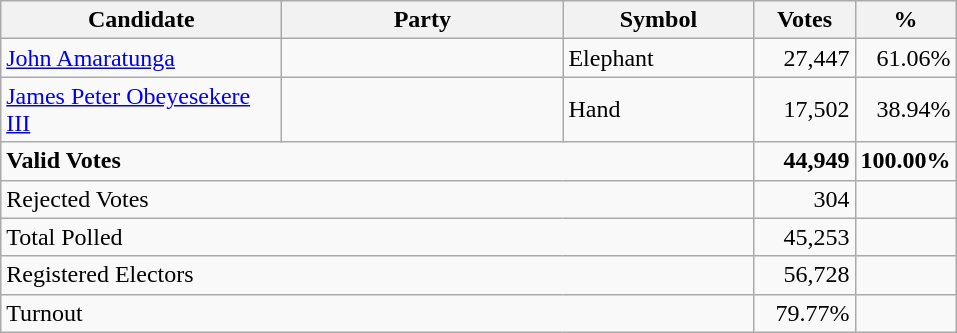<table class="wikitable" border="1" style="text-align:right;">
<tr>
<th align=left width="180">Candidate</th>
<th align=left width="180">Party</th>
<th align=left width="120">Symbol</th>
<th align=left width="60">Votes</th>
<th align=left width="60">%</th>
</tr>
<tr>
<td align=left><a href='#'>John Amaratunga</a></td>
<td></td>
<td align=left>Elephant</td>
<td>27,447</td>
<td>61.06%</td>
</tr>
<tr>
<td align=left><a href='#'>James Peter Obeyesekere III</a></td>
<td></td>
<td align=left>Hand</td>
<td>17,502</td>
<td>38.94%</td>
</tr>
<tr>
<td align=left colspan=3><strong>Valid Votes</strong></td>
<td><strong>44,949</strong></td>
<td><strong>100.00%</strong></td>
</tr>
<tr>
<td align=left colspan=3>Rejected Votes</td>
<td>304</td>
<td></td>
</tr>
<tr>
<td align=left colspan=3>Total Polled</td>
<td>45,253</td>
<td></td>
</tr>
<tr>
<td align=left colspan=3>Registered Electors</td>
<td>56,728</td>
<td></td>
</tr>
<tr>
<td align=left colspan=3>Turnout</td>
<td>79.77%</td>
</tr>
</table>
